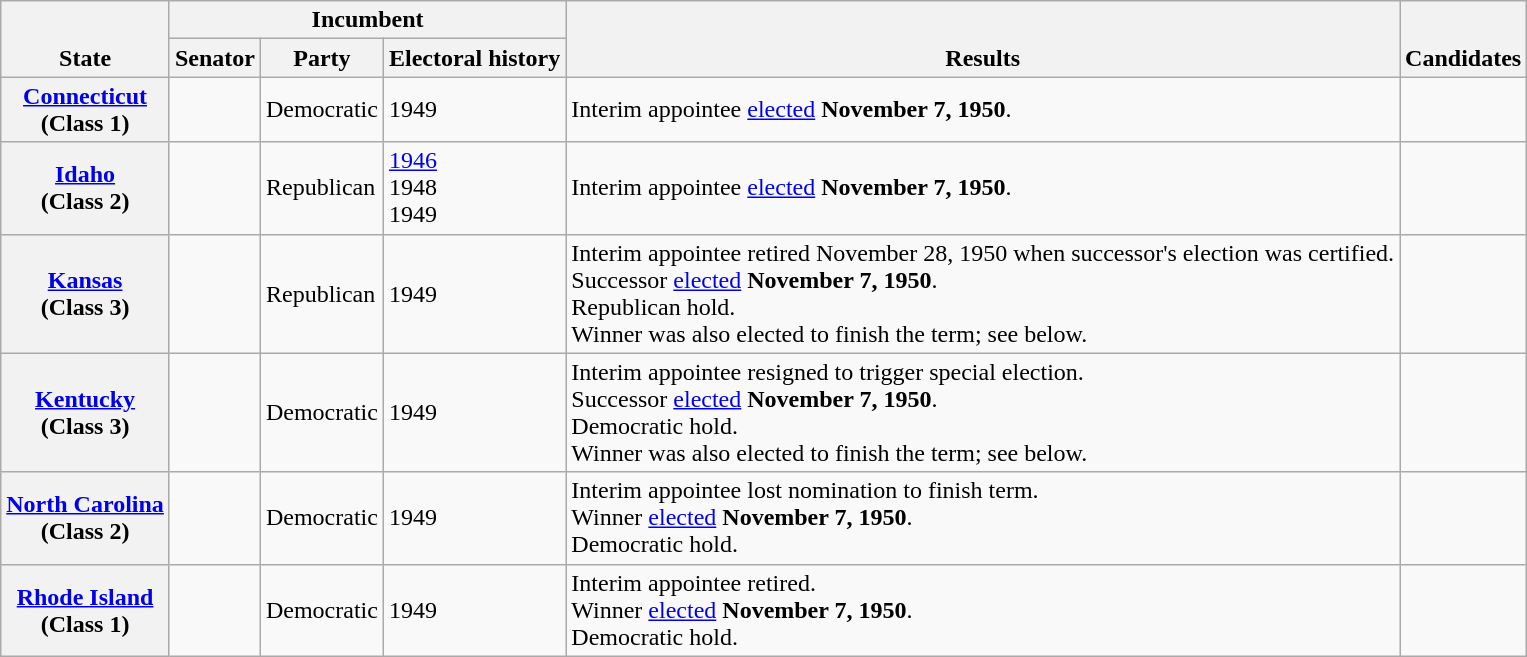<table class="wikitable sortable">
<tr valign=bottom>
<th rowspan=2>State<br></th>
<th colspan=3>Incumbent</th>
<th rowspan=2>Results<br></th>
<th rowspan=2>Candidates</th>
</tr>
<tr>
<th>Senator</th>
<th>Party</th>
<th>Electoral history</th>
</tr>
<tr>
<th><a href='#'>Connecticut</a><br>(Class 1)</th>
<td></td>
<td>Democratic</td>
<td>1949 </td>
<td>Interim appointee <a href='#'>elected</a> <strong>November 7, 1950</strong>.</td>
<td nowrap></td>
</tr>
<tr>
<th><a href='#'>Idaho</a><br>(Class 2)</th>
<td></td>
<td>Republican</td>
<td><a href='#'>1946 </a><br>1948 <br>1949 </td>
<td>Interim appointee <a href='#'>elected</a> <strong>November 7, 1950</strong>.</td>
<td nowrap></td>
</tr>
<tr>
<th><a href='#'>Kansas</a><br>(Class 3)</th>
<td></td>
<td>Republican</td>
<td>1949 </td>
<td>Interim appointee retired November 28, 1950 when successor's election was certified.<br>Successor <a href='#'>elected</a> <strong>November 7, 1950</strong>.<br>Republican hold.<br>Winner was also elected to finish the term; see below.</td>
<td nowrap></td>
</tr>
<tr>
<th><a href='#'>Kentucky</a><br>(Class 3)</th>
<td></td>
<td>Democratic</td>
<td>1949 </td>
<td>Interim appointee resigned to trigger special election.<br>Successor <a href='#'>elected</a> <strong>November 7, 1950</strong>.<br>Democratic hold.<br>Winner was also elected to finish the term; see below.</td>
<td nowrap></td>
</tr>
<tr>
<th><a href='#'>North Carolina</a><br>(Class 2)</th>
<td></td>
<td>Democratic</td>
<td>1949 </td>
<td>Interim appointee lost nomination to finish term.<br>Winner <a href='#'>elected</a> <strong>November 7, 1950</strong>.<br>Democratic hold.</td>
<td nowrap></td>
</tr>
<tr>
<th><a href='#'>Rhode Island</a><br>(Class 1)</th>
<td></td>
<td>Democratic</td>
<td>1949 </td>
<td>Interim appointee retired.<br>Winner <a href='#'>elected</a> <strong>November 7, 1950</strong>.<br>Democratic hold.</td>
<td nowrap></td>
</tr>
</table>
